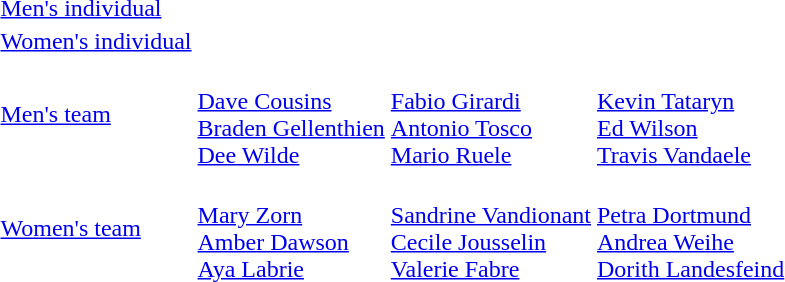<table>
<tr>
<td><a href='#'>Men's individual</a></td>
<td></td>
<td></td>
<td></td>
</tr>
<tr>
<td><a href='#'>Women's individual</a></td>
<td></td>
<td></td>
<td></td>
</tr>
<tr>
<td><a href='#'>Men's team</a></td>
<td> <br> <a href='#'>Dave Cousins</a> <br> <a href='#'>Braden Gellenthien</a> <br> <a href='#'>Dee Wilde</a></td>
<td> <br> <a href='#'>Fabio Girardi</a> <br> <a href='#'>Antonio Tosco</a> <br> <a href='#'>Mario Ruele</a></td>
<td> <br> <a href='#'>Kevin Tataryn</a> <br> <a href='#'>Ed Wilson</a> <br> <a href='#'>Travis Vandaele</a></td>
</tr>
<tr>
<td><a href='#'>Women's team</a></td>
<td> <br> <a href='#'>Mary Zorn</a> <br> <a href='#'>Amber Dawson</a> <br> <a href='#'>Aya Labrie</a></td>
<td> <br> <a href='#'>Sandrine Vandionant</a> <br> <a href='#'>Cecile Jousselin</a> <br> <a href='#'>Valerie Fabre</a></td>
<td> <br> <a href='#'>Petra Dortmund</a> <br> <a href='#'>Andrea Weihe</a> <br> <a href='#'>Dorith Landesfeind</a></td>
</tr>
<tr>
</tr>
</table>
